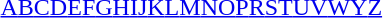<table id="toc" class="toc" summary="Class">
<tr>
<th></th>
</tr>
<tr>
<td style="text-align:center;"><a href='#'>A</a><a href='#'>B</a><a href='#'>C</a><a href='#'>D</a><a href='#'>E</a><a href='#'>F</a><a href='#'>G</a><a href='#'>H</a><a href='#'>I</a><a href='#'>J</a><a href='#'>K</a><a href='#'>L</a><a href='#'>M</a><a href='#'>N</a><a href='#'>O</a><a href='#'>P</a><a href='#'>R</a><a href='#'>S</a><a href='#'>T</a><a href='#'>U</a><a href='#'>V</a><a href='#'>W</a><a href='#'>Y</a><a href='#'>Z</a></td>
</tr>
</table>
